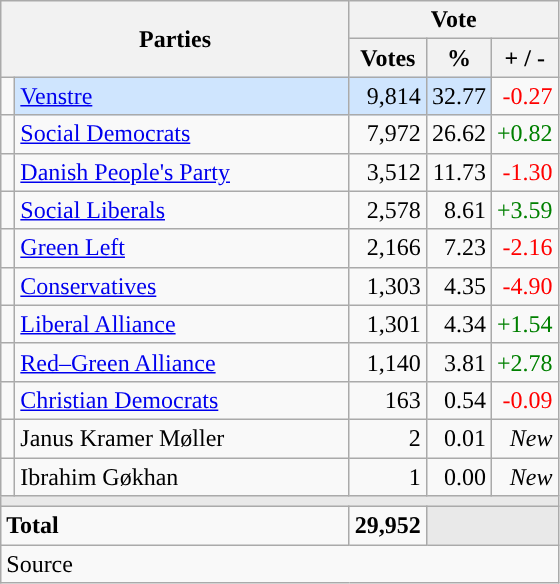<table class="wikitable" style="text-align:right;">
<tr>
<th style="text-align:centre;" rowspan="2" colspan="2" width="225">Parties</th>
<th colspan="3">Vote</th>
</tr>
<tr>
<th width="15">Votes</th>
<th width="15">%</th>
<th width="15">+ / -</th>
</tr>
<tr>
<td width="2" style="color:inherit;background:"></td>
<td bgcolor=#cfe5fe  align="left"><a href='#'>Venstre</a></td>
<td bgcolor=#cfe5fe>9,814</td>
<td bgcolor=#cfe5fe>32.77</td>
<td style=color:red;>-0.27</td>
</tr>
<tr>
<td width="2" style="color:inherit;background:"></td>
<td align="left"><a href='#'>Social Democrats</a></td>
<td>7,972</td>
<td>26.62</td>
<td style=color:green;>+0.82</td>
</tr>
<tr>
<td width="2" style="color:inherit;background:"></td>
<td align="left"><a href='#'>Danish People's Party</a></td>
<td>3,512</td>
<td>11.73</td>
<td style=color:red;>-1.30</td>
</tr>
<tr>
<td width="2" style="color:inherit;background:"></td>
<td align="left"><a href='#'>Social Liberals</a></td>
<td>2,578</td>
<td>8.61</td>
<td style=color:green;>+3.59</td>
</tr>
<tr>
<td width="2" style="color:inherit;background:"></td>
<td align="left"><a href='#'>Green Left</a></td>
<td>2,166</td>
<td>7.23</td>
<td style=color:red;>-2.16</td>
</tr>
<tr>
<td width="2" style="color:inherit;background:"></td>
<td align="left"><a href='#'>Conservatives</a></td>
<td>1,303</td>
<td>4.35</td>
<td style=color:red;>-4.90</td>
</tr>
<tr>
<td width="2" style="color:inherit;background:"></td>
<td align="left"><a href='#'>Liberal Alliance</a></td>
<td>1,301</td>
<td>4.34</td>
<td style=color:green;>+1.54</td>
</tr>
<tr>
<td width="2" style="color:inherit;background:"></td>
<td align="left"><a href='#'>Red–Green Alliance</a></td>
<td>1,140</td>
<td>3.81</td>
<td style=color:green;>+2.78</td>
</tr>
<tr>
<td width="2" style="color:inherit;background:"></td>
<td align="left"><a href='#'>Christian Democrats</a></td>
<td>163</td>
<td>0.54</td>
<td style=color:red;>-0.09</td>
</tr>
<tr>
<td width="2" style="color:inherit;background:"></td>
<td align="left">Janus Kramer Møller</td>
<td>2</td>
<td>0.01</td>
<td><em>New</em></td>
</tr>
<tr>
<td width="2" style="color:inherit;background:"></td>
<td align="left">Ibrahim Gøkhan</td>
<td>1</td>
<td>0.00</td>
<td><em>New</em></td>
</tr>
<tr>
<td colspan="7" bgcolor="#E9E9E9"></td>
</tr>
<tr>
<td align="left" colspan="2"><strong>Total</strong></td>
<td><strong>29,952</strong></td>
<td bgcolor="#E9E9E9" colspan="2"></td>
</tr>
<tr>
<td align="left" colspan="6">Source</td>
</tr>
</table>
